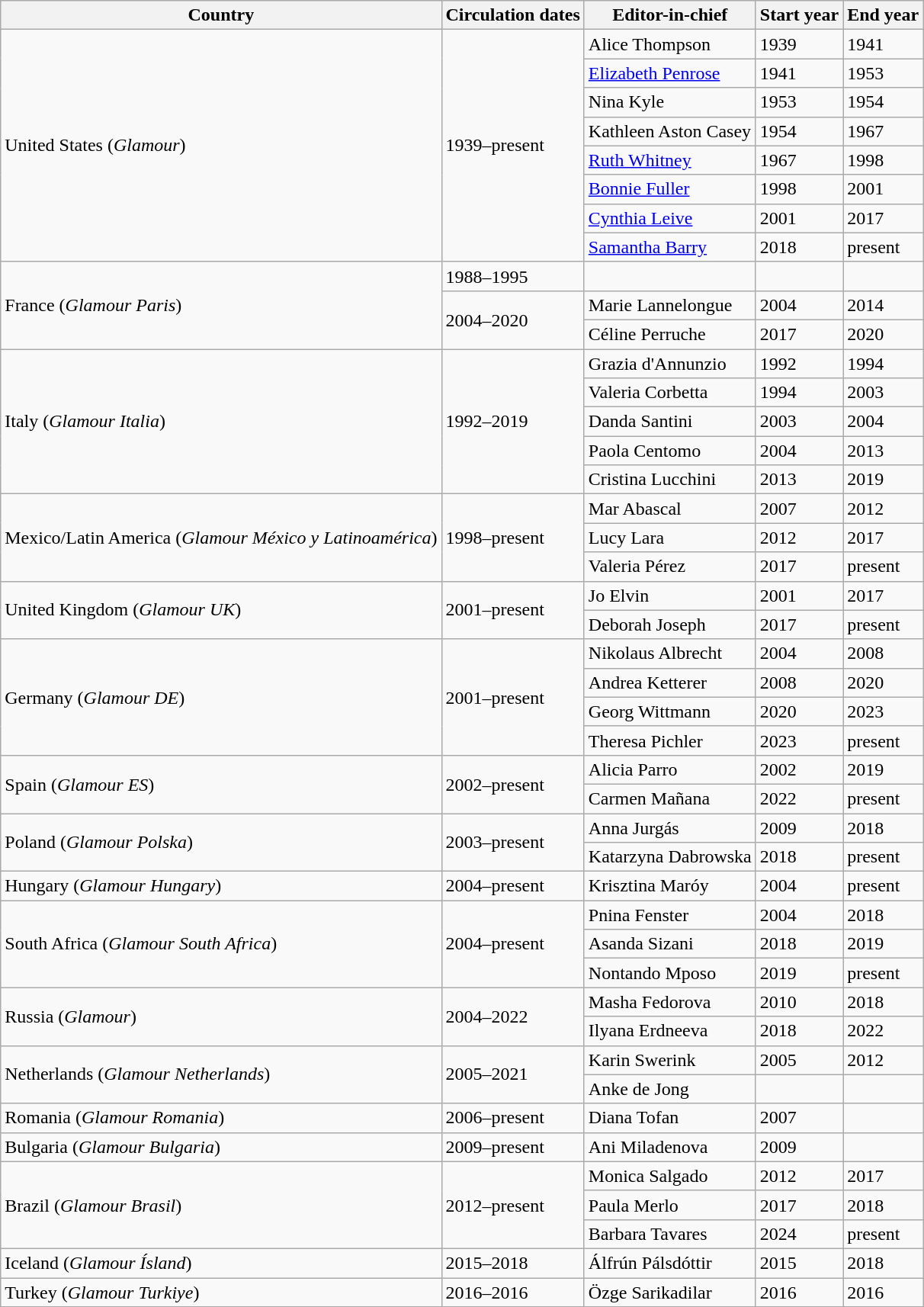<table class="wikitable">
<tr>
<th>Country</th>
<th>Circulation dates</th>
<th>Editor-in-chief</th>
<th>Start year</th>
<th>End year</th>
</tr>
<tr>
<td rowspan="8">United States (<em>Glamour</em>)</td>
<td rowspan="8">1939–present</td>
<td>Alice Thompson</td>
<td>1939</td>
<td>1941</td>
</tr>
<tr>
<td><a href='#'>Elizabeth Penrose</a></td>
<td>1941</td>
<td>1953</td>
</tr>
<tr>
<td>Nina Kyle</td>
<td>1953</td>
<td>1954</td>
</tr>
<tr>
<td>Kathleen Aston Casey</td>
<td>1954</td>
<td>1967</td>
</tr>
<tr>
<td><a href='#'>Ruth Whitney</a></td>
<td>1967</td>
<td>1998</td>
</tr>
<tr>
<td><a href='#'>Bonnie Fuller</a></td>
<td>1998</td>
<td>2001</td>
</tr>
<tr>
<td><a href='#'>Cynthia Leive</a></td>
<td>2001</td>
<td>2017</td>
</tr>
<tr>
<td><a href='#'>Samantha Barry</a></td>
<td>2018</td>
<td>present</td>
</tr>
<tr>
<td rowspan="3">France (<em>Glamour Paris</em>)</td>
<td>1988–1995</td>
<td></td>
<td></td>
<td></td>
</tr>
<tr>
<td rowspan="2">2004–2020</td>
<td>Marie Lannelongue</td>
<td>2004</td>
<td>2014</td>
</tr>
<tr>
<td>Céline Perruche</td>
<td>2017</td>
<td>2020</td>
</tr>
<tr>
<td rowspan="5">Italy (<em>Glamour Italia</em>)</td>
<td rowspan="5">1992–2019</td>
<td>Grazia d'Annunzio</td>
<td>1992</td>
<td>1994</td>
</tr>
<tr>
<td>Valeria Corbetta</td>
<td>1994</td>
<td>2003</td>
</tr>
<tr>
<td>Danda Santini</td>
<td>2003</td>
<td>2004</td>
</tr>
<tr>
<td>Paola Centomo</td>
<td>2004</td>
<td>2013</td>
</tr>
<tr>
<td>Cristina Lucchini</td>
<td>2013</td>
<td>2019</td>
</tr>
<tr>
<td rowspan="3">Mexico/Latin America (<em>Glamour México y Latinoamérica</em>)</td>
<td rowspan="3">1998–present</td>
<td>Mar Abascal</td>
<td>2007</td>
<td>2012</td>
</tr>
<tr>
<td>Lucy Lara</td>
<td>2012</td>
<td>2017</td>
</tr>
<tr>
<td>Valeria Pérez</td>
<td>2017</td>
<td>present</td>
</tr>
<tr>
<td rowspan="2">United Kingdom (<em>Glamour UK</em>)</td>
<td rowspan="2">2001–present</td>
<td>Jo Elvin</td>
<td>2001</td>
<td>2017</td>
</tr>
<tr>
<td>Deborah Joseph</td>
<td>2017</td>
<td>present</td>
</tr>
<tr>
<td rowspan="4">Germany (<em>Glamour DE</em>)</td>
<td rowspan="4">2001–present</td>
<td>Nikolaus Albrecht</td>
<td>2004</td>
<td>2008</td>
</tr>
<tr>
<td>Andrea Ketterer</td>
<td>2008</td>
<td>2020</td>
</tr>
<tr>
<td>Georg Wittmann</td>
<td>2020</td>
<td>2023</td>
</tr>
<tr>
<td>Theresa Pichler</td>
<td>2023</td>
<td>present</td>
</tr>
<tr>
<td rowspan="2">Spain (<em>Glamour ES</em>)</td>
<td rowspan="2">2002–present</td>
<td>Alicia Parro</td>
<td>2002</td>
<td>2019</td>
</tr>
<tr>
<td>Carmen Mañana</td>
<td>2022</td>
<td>present</td>
</tr>
<tr>
<td rowspan="2">Poland (<em>Glamour Polska</em>)</td>
<td rowspan="2">2003–present</td>
<td>Anna Jurgás</td>
<td>2009</td>
<td>2018</td>
</tr>
<tr>
<td>Katarzyna Dabrowska</td>
<td>2018</td>
<td>present</td>
</tr>
<tr>
<td>Hungary (<em>Glamour Hungary</em>)</td>
<td>2004–present</td>
<td>Krisztina Maróy</td>
<td>2004</td>
<td>present</td>
</tr>
<tr>
<td rowspan="3">South Africa (<em>Glamour South Africa</em>)</td>
<td rowspan="3">2004–present</td>
<td>Pnina Fenster</td>
<td>2004</td>
<td>2018</td>
</tr>
<tr>
<td>Asanda Sizani</td>
<td>2018</td>
<td>2019</td>
</tr>
<tr>
<td>Nontando Mposo</td>
<td>2019</td>
<td>present</td>
</tr>
<tr>
<td rowspan="2">Russia (<em>Glamour</em>)</td>
<td rowspan="2">2004–2022</td>
<td>Masha Fedorova</td>
<td>2010</td>
<td>2018</td>
</tr>
<tr>
<td>Ilyana Erdneeva</td>
<td>2018</td>
<td>2022</td>
</tr>
<tr>
<td rowspan="2">Netherlands (<em>Glamour Netherlands</em>)</td>
<td rowspan="2">2005–2021</td>
<td>Karin Swerink</td>
<td>2005</td>
<td>2012</td>
</tr>
<tr>
<td>Anke de Jong</td>
<td></td>
<td></td>
</tr>
<tr>
<td>Romania (<em>Glamour Romania</em>)</td>
<td>2006–present</td>
<td>Diana Tofan</td>
<td>2007</td>
<td></td>
</tr>
<tr>
<td>Bulgaria (<em>Glamour Bulgaria</em>)</td>
<td>2009–present</td>
<td>Ani Miladenova</td>
<td>2009</td>
<td></td>
</tr>
<tr>
<td rowspan="3">Brazil (<em>Glamour Brasil</em>)</td>
<td rowspan="3">2012–present</td>
<td>Monica Salgado</td>
<td>2012</td>
<td>2017</td>
</tr>
<tr>
<td>Paula Merlo</td>
<td>2017</td>
<td>2018</td>
</tr>
<tr>
<td>Barbara Tavares</td>
<td>2024</td>
<td>present</td>
</tr>
<tr>
<td>Iceland (<em>Glamour Ísland</em>)</td>
<td>2015–2018</td>
<td>Álfrún Pálsdóttir</td>
<td>2015</td>
<td>2018</td>
</tr>
<tr>
<td>Turkey (<em>Glamour Turkiye</em>)</td>
<td>2016–2016</td>
<td>Özge Sarikadilar</td>
<td>2016</td>
<td>2016</td>
</tr>
</table>
